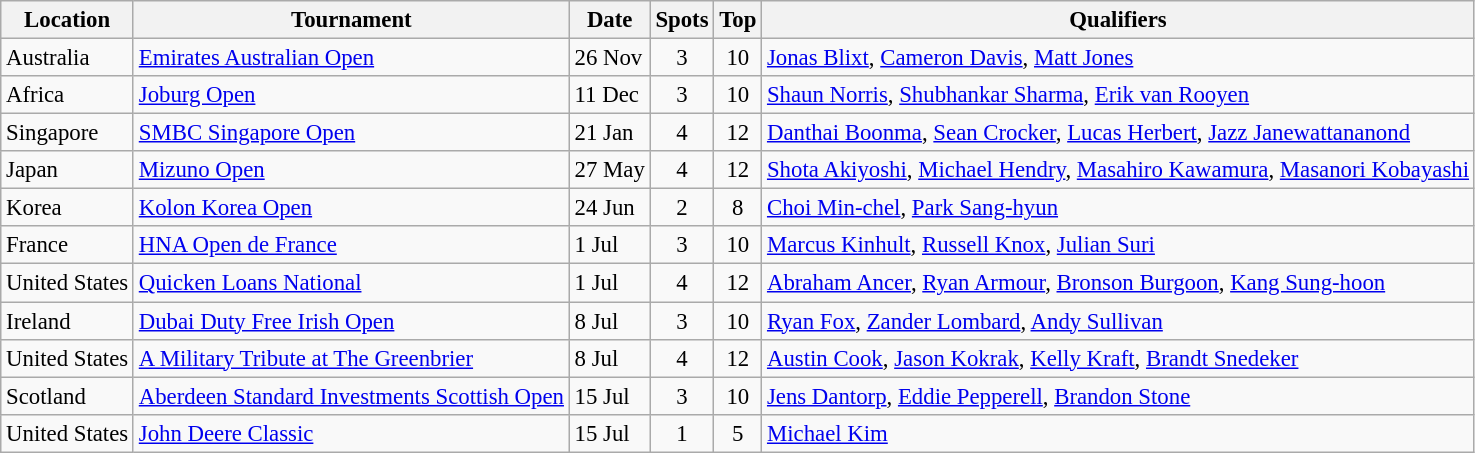<table class=wikitable style="font-size:95%">
<tr>
<th>Location</th>
<th>Tournament</th>
<th>Date</th>
<th align=center>Spots</th>
<th align=center>Top</th>
<th>Qualifiers</th>
</tr>
<tr>
<td>Australia</td>
<td><a href='#'>Emirates Australian Open</a></td>
<td>26 Nov</td>
<td align=center>3</td>
<td align=center>10</td>
<td><a href='#'>Jonas Blixt</a>, <a href='#'>Cameron Davis</a>, <a href='#'>Matt Jones</a></td>
</tr>
<tr>
<td>Africa</td>
<td><a href='#'>Joburg Open</a></td>
<td>11 Dec</td>
<td align=center>3</td>
<td align=center>10</td>
<td><a href='#'>Shaun Norris</a>,  <a href='#'>Shubhankar Sharma</a>, <a href='#'>Erik van Rooyen</a></td>
</tr>
<tr>
<td>Singapore</td>
<td><a href='#'>SMBC Singapore Open</a></td>
<td>21 Jan</td>
<td align=center>4</td>
<td align=center>12</td>
<td><a href='#'>Danthai Boonma</a>, <a href='#'>Sean Crocker</a>, <a href='#'>Lucas Herbert</a>, <a href='#'>Jazz Janewattananond</a></td>
</tr>
<tr>
<td>Japan</td>
<td><a href='#'>Mizuno Open</a></td>
<td>27 May</td>
<td align=center>4</td>
<td align=center>12</td>
<td><a href='#'>Shota Akiyoshi</a>, <a href='#'>Michael Hendry</a>, <a href='#'>Masahiro Kawamura</a>, <a href='#'>Masanori Kobayashi</a></td>
</tr>
<tr>
<td>Korea</td>
<td><a href='#'>Kolon Korea Open</a></td>
<td>24 Jun</td>
<td align=center>2</td>
<td align=center>8</td>
<td><a href='#'>Choi Min-chel</a>, <a href='#'>Park Sang-hyun</a></td>
</tr>
<tr>
<td>France</td>
<td><a href='#'>HNA Open de France</a></td>
<td>1 Jul</td>
<td align=center>3</td>
<td align=center>10</td>
<td><a href='#'>Marcus Kinhult</a>, <a href='#'>Russell Knox</a>, <a href='#'>Julian Suri</a></td>
</tr>
<tr>
<td>United States</td>
<td><a href='#'>Quicken Loans National</a></td>
<td>1 Jul</td>
<td align=center>4</td>
<td align=center>12</td>
<td><a href='#'>Abraham Ancer</a>, <a href='#'>Ryan Armour</a>, <a href='#'>Bronson Burgoon</a>, <a href='#'>Kang Sung-hoon</a></td>
</tr>
<tr>
<td>Ireland</td>
<td><a href='#'>Dubai Duty Free Irish Open</a></td>
<td>8 Jul</td>
<td align=center>3</td>
<td align=center>10</td>
<td><a href='#'>Ryan Fox</a>, <a href='#'>Zander Lombard</a>, <a href='#'>Andy Sullivan</a></td>
</tr>
<tr>
<td>United States</td>
<td><a href='#'>A Military Tribute at The Greenbrier</a></td>
<td>8 Jul</td>
<td align=center>4</td>
<td align=center>12</td>
<td><a href='#'>Austin Cook</a>, <a href='#'>Jason Kokrak</a>, <a href='#'>Kelly Kraft</a>, <a href='#'>Brandt Snedeker</a></td>
</tr>
<tr>
<td>Scotland</td>
<td><a href='#'>Aberdeen Standard Investments Scottish Open</a></td>
<td>15 Jul</td>
<td align=center>3</td>
<td align=center>10</td>
<td><a href='#'>Jens Dantorp</a>, <a href='#'>Eddie Pepperell</a>, <a href='#'>Brandon Stone</a></td>
</tr>
<tr>
<td>United States</td>
<td><a href='#'>John Deere Classic</a></td>
<td>15 Jul</td>
<td align=center>1</td>
<td align=center>5</td>
<td><a href='#'>Michael Kim</a></td>
</tr>
</table>
